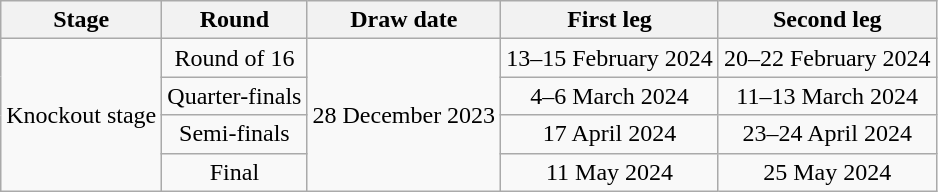<table class="wikitable" style="text-align:center">
<tr>
<th>Stage</th>
<th>Round</th>
<th>Draw date</th>
<th>First leg</th>
<th>Second leg</th>
</tr>
<tr>
<td rowspan=4>Knockout stage</td>
<td>Round of 16</td>
<td rowspan="4">28 December 2023</td>
<td>13–15 February 2024</td>
<td>20–22 February 2024</td>
</tr>
<tr>
<td>Quarter-finals</td>
<td>4–6 March 2024</td>
<td>11–13 March 2024</td>
</tr>
<tr>
<td>Semi-finals</td>
<td>17 April 2024</td>
<td>23–24 April 2024</td>
</tr>
<tr>
<td>Final</td>
<td>11 May 2024</td>
<td>25 May 2024</td>
</tr>
</table>
